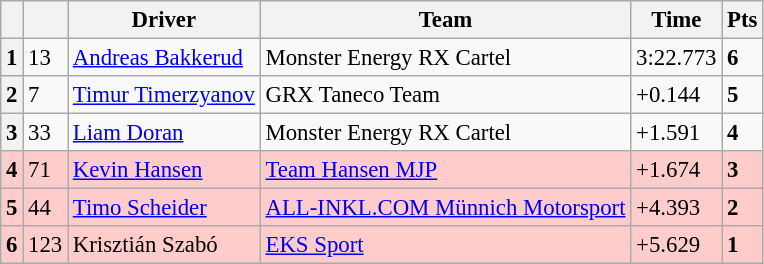<table class="wikitable" style="font-size:95%">
<tr>
<th></th>
<th></th>
<th>Driver</th>
<th>Team</th>
<th>Time</th>
<th>Pts</th>
</tr>
<tr>
<th>1</th>
<td>13</td>
<td> <a href='#'>Andreas Bakkerud</a></td>
<td>Monster Energy RX Cartel</td>
<td>3:22.773</td>
<td><strong>6</strong></td>
</tr>
<tr>
<th>2</th>
<td>7</td>
<td> <a href='#'>Timur Timerzyanov</a></td>
<td>GRX Taneco Team</td>
<td>+0.144</td>
<td><strong>5</strong></td>
</tr>
<tr>
<th>3</th>
<td>33</td>
<td> <a href='#'>Liam Doran</a></td>
<td>Monster Energy RX Cartel</td>
<td>+1.591</td>
<td><strong>4</strong></td>
</tr>
<tr>
<th style="background:#ffcccc;">4</th>
<td style="background:#ffcccc;">71</td>
<td style="background:#ffcccc;"> <a href='#'>Kevin Hansen</a></td>
<td style="background:#ffcccc;"><a href='#'>Team Hansen MJP</a></td>
<td style="background:#ffcccc;">+1.674</td>
<td style="background:#ffcccc;"><strong>3</strong></td>
</tr>
<tr>
<th style="background:#ffcccc;">5</th>
<td style="background:#ffcccc;">44</td>
<td style="background:#ffcccc;"> <a href='#'>Timo Scheider</a></td>
<td style="background:#ffcccc;"><a href='#'>ALL-INKL.COM Münnich Motorsport</a></td>
<td style="background:#ffcccc;">+4.393</td>
<td style="background:#ffcccc;"><strong>2</strong></td>
</tr>
<tr>
<th style="background:#ffcccc;">6</th>
<td style="background:#ffcccc;">123</td>
<td style="background:#ffcccc;"> Krisztián Szabó</td>
<td style="background:#ffcccc;"><a href='#'>EKS Sport</a></td>
<td style="background:#ffcccc;">+5.629</td>
<td style="background:#ffcccc;"><strong>1</strong></td>
</tr>
</table>
